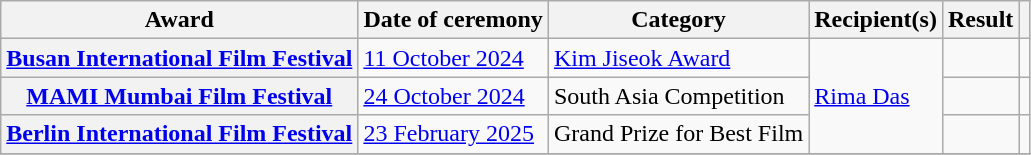<table class="wikitable sortable plainrowheaders">
<tr>
<th scope="col">Award</th>
<th scope="col">Date of ceremony</th>
<th scope="col">Category</th>
<th scope="col">Recipient(s)</th>
<th scope="col">Result</th>
<th scope="col" class="unsortable"></th>
</tr>
<tr>
<th scope="row"><a href='#'>Busan International Film Festival</a></th>
<td><a href='#'>11 October 2024</a></td>
<td><a href='#'>Kim Jiseok Award</a></td>
<td rowspan=3><a href='#'>Rima Das</a></td>
<td></td>
<td align="center"></td>
</tr>
<tr>
<th scope="row"><a href='#'>MAMI Mumbai Film Festival</a></th>
<td><a href='#'>24 October 2024</a></td>
<td>South Asia Competition</td>
<td></td>
<td align="center"></td>
</tr>
<tr>
<th scope="row"><a href='#'>Berlin International Film Festival</a></th>
<td><a href='#'>23 February 2025</a></td>
<td>Grand Prize for Best Film</td>
<td></td>
<td align="center" rowspan="1"></td>
</tr>
<tr>
</tr>
</table>
